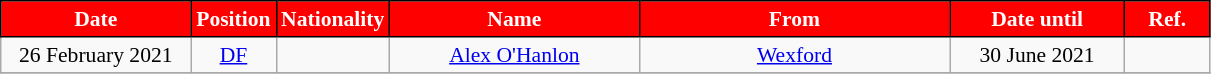<table class="wikitable"  style="text-align:center; font-size:90%; ">
<tr>
<th style="background:#FF0000;color:white;border:1px solid black; width:120px;">Date</th>
<th style="background:#FF0000;color:white;border:1px solid black; width:50px;">Position</th>
<th style="background:#FF0000;color:white;border:1px solid black; width:50px;">Nationality</th>
<th style="background:#FF0000;color:white;border:1px solid black; width:160px;">Name</th>
<th style="background:#FF0000;color:white;border:1px solid black; width:200px;">From</th>
<th style="background:#FF0000;color:white;border:1px solid black; width:110px;">Date until</th>
<th style="background:#FF0000;color:white;border:1px solid black; width:50px;">Ref.</th>
</tr>
<tr>
<td>26 February 2021</td>
<td><a href='#'>DF</a></td>
<td></td>
<td><a href='#'>Alex O'Hanlon</a></td>
<td> <a href='#'>Wexford</a></td>
<td>30 June 2021</td>
<td></td>
</tr>
<tr>
</tr>
</table>
